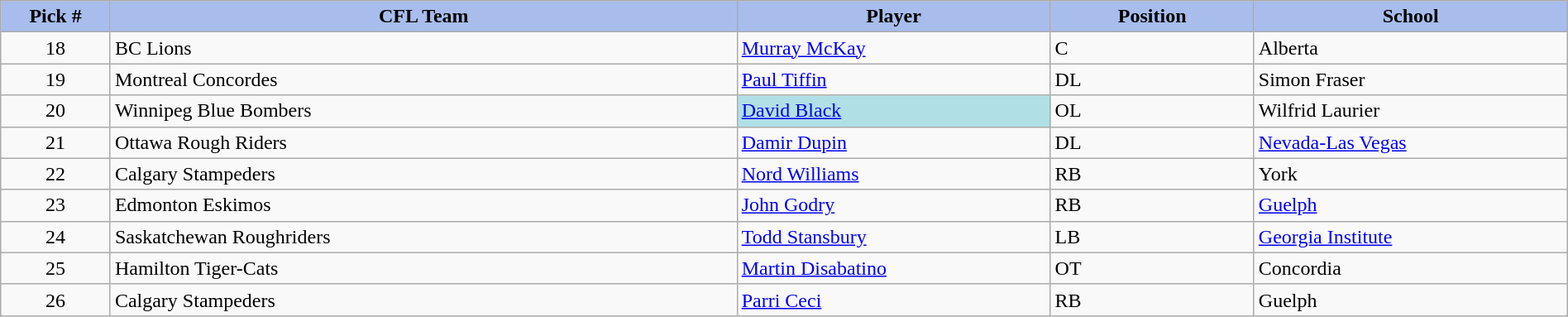<table class="wikitable" style="width: 100%">
<tr>
<th style="background:#a8bdec; width:7%;">Pick #</th>
<th style="width:40%; background:#a8bdec;">CFL Team</th>
<th style="width:20%; background:#a8bdec;">Player</th>
<th style="width:13%; background:#a8bdec;">Position</th>
<th style="width:20%; background:#a8bdec;">School</th>
</tr>
<tr>
<td align=center>18</td>
<td>BC Lions</td>
<td><a href='#'>Murray McKay</a></td>
<td>C</td>
<td>Alberta</td>
</tr>
<tr>
<td align=center>19</td>
<td>Montreal Concordes</td>
<td><a href='#'>Paul Tiffin</a></td>
<td>DL</td>
<td>Simon Fraser</td>
</tr>
<tr>
<td align=center>20</td>
<td>Winnipeg Blue Bombers</td>
<td bgcolor="#B0E0E6"><a href='#'>David Black</a></td>
<td>OL</td>
<td>Wilfrid Laurier</td>
</tr>
<tr>
<td align=center>21</td>
<td>Ottawa Rough Riders</td>
<td><a href='#'>Damir Dupin</a></td>
<td>DL</td>
<td><a href='#'>Nevada-Las Vegas</a></td>
</tr>
<tr>
<td align=center>22</td>
<td>Calgary Stampeders</td>
<td><a href='#'>Nord Williams</a></td>
<td>RB</td>
<td>York</td>
</tr>
<tr>
<td align=center>23</td>
<td>Edmonton Eskimos</td>
<td><a href='#'>John Godry</a></td>
<td>RB</td>
<td><a href='#'>Guelph</a></td>
</tr>
<tr>
<td align=center>24</td>
<td>Saskatchewan Roughriders</td>
<td><a href='#'>Todd Stansbury</a></td>
<td>LB</td>
<td><a href='#'>Georgia Institute</a></td>
</tr>
<tr>
<td align=center>25</td>
<td>Hamilton Tiger-Cats</td>
<td><a href='#'>Martin Disabatino</a></td>
<td>OT</td>
<td>Concordia</td>
</tr>
<tr>
<td align=center>26</td>
<td>Calgary Stampeders</td>
<td><a href='#'>Parri Ceci</a></td>
<td>RB</td>
<td>Guelph</td>
</tr>
</table>
